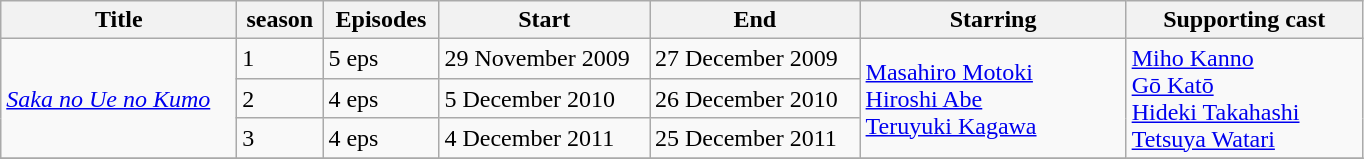<table class="wikitable">
<tr>
<th width="150">Title</th>
<th width="50">season</th>
<th width="70">Episodes</th>
<th width="133">Start</th>
<th width="133">End</th>
<th width="170">Starring</th>
<th width="150">Supporting cast</th>
</tr>
<tr>
<td rowspan="3"><em><a href='#'>Saka no Ue no Kumo</a></em></td>
<td>1</td>
<td>5 eps</td>
<td>29 November 2009</td>
<td>27 December 2009</td>
<td rowspan="3"><a href='#'>Masahiro Motoki</a><br><a href='#'>Hiroshi Abe</a><br><a href='#'>Teruyuki Kagawa</a></td>
<td rowspan="3"><a href='#'>Miho Kanno</a><br><a href='#'>Gō Katō</a><br><a href='#'>Hideki Takahashi</a><br><a href='#'>Tetsuya Watari</a></td>
</tr>
<tr>
<td>2</td>
<td>4 eps</td>
<td>5 December 2010</td>
<td>26 December 2010</td>
</tr>
<tr>
<td>3</td>
<td>4 eps</td>
<td>4 December 2011</td>
<td>25 December 2011</td>
</tr>
<tr>
</tr>
</table>
